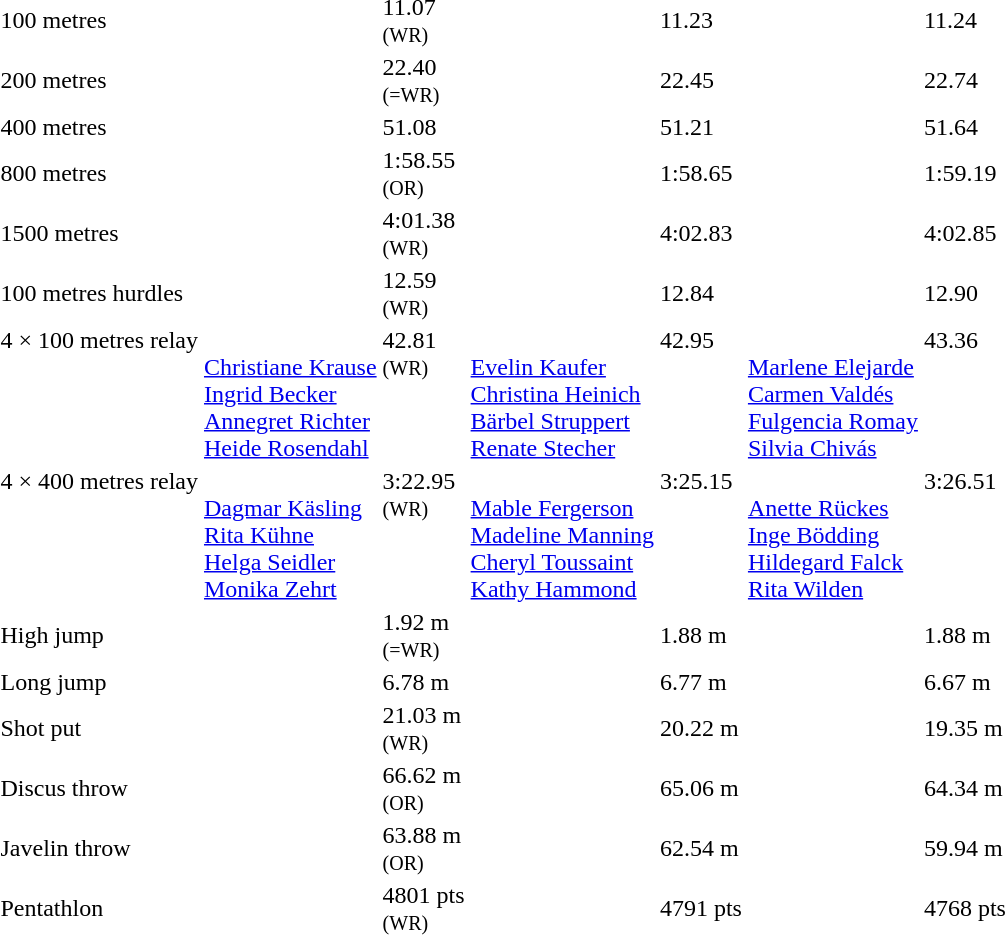<table>
<tr>
<td>100 metres<br></td>
<td></td>
<td>11.07<br><small>(WR)</small></td>
<td></td>
<td>11.23</td>
<td></td>
<td>11.24</td>
</tr>
<tr>
<td>200 metres<br></td>
<td></td>
<td>22.40<br><small>(=WR)</small></td>
<td></td>
<td>22.45</td>
<td></td>
<td>22.74</td>
</tr>
<tr>
<td>400 metres<br></td>
<td></td>
<td>51.08</td>
<td></td>
<td>51.21</td>
<td></td>
<td>51.64</td>
</tr>
<tr>
<td>800 metres<br></td>
<td></td>
<td>1:58.55<br><small>(OR)</small></td>
<td></td>
<td>1:58.65</td>
<td></td>
<td>1:59.19</td>
</tr>
<tr>
<td>1500 metres<br></td>
<td></td>
<td>4:01.38<br><small>(WR)</small></td>
<td></td>
<td>4:02.83</td>
<td></td>
<td>4:02.85</td>
</tr>
<tr>
<td>100 metres hurdles<br></td>
<td></td>
<td>12.59<br><small>(WR)</small></td>
<td></td>
<td>12.84</td>
<td></td>
<td>12.90</td>
</tr>
<tr valign="top">
<td>4 × 100 metres relay<br></td>
<td><br><a href='#'>Christiane Krause</a><br><a href='#'>Ingrid Becker</a><br><a href='#'>Annegret Richter</a><br><a href='#'>Heide Rosendahl</a></td>
<td>42.81<br><small>(WR)</small></td>
<td><br><a href='#'>Evelin Kaufer</a><br><a href='#'>Christina Heinich</a><br><a href='#'>Bärbel Struppert</a><br><a href='#'>Renate Stecher</a></td>
<td>42.95</td>
<td><br><a href='#'>Marlene Elejarde</a><br><a href='#'>Carmen Valdés</a><br><a href='#'>Fulgencia Romay</a><br><a href='#'>Silvia Chivás</a></td>
<td>43.36</td>
</tr>
<tr valign="top">
<td>4 × 400 metres relay<br></td>
<td><br><a href='#'>Dagmar Käsling</a><br><a href='#'>Rita Kühne</a><br><a href='#'>Helga Seidler</a><br><a href='#'>Monika Zehrt</a></td>
<td>3:22.95<br><small>(WR)</small></td>
<td><br><a href='#'>Mable Fergerson</a><br><a href='#'>Madeline Manning</a><br><a href='#'>Cheryl Toussaint</a><br><a href='#'>Kathy Hammond</a></td>
<td>3:25.15</td>
<td><br><a href='#'>Anette Rückes</a><br><a href='#'>Inge Bödding</a><br><a href='#'>Hildegard Falck</a><br><a href='#'>Rita Wilden</a></td>
<td>3:26.51</td>
</tr>
<tr>
<td>High jump<br></td>
<td></td>
<td>1.92 m<br><small>(=WR)</small></td>
<td></td>
<td>1.88 m</td>
<td></td>
<td>1.88 m</td>
</tr>
<tr>
<td>Long jump<br></td>
<td></td>
<td>6.78 m</td>
<td></td>
<td>6.77 m</td>
<td></td>
<td>6.67 m</td>
</tr>
<tr>
<td>Shot put<br></td>
<td></td>
<td>21.03 m<br><small>(WR)</small></td>
<td></td>
<td>20.22 m</td>
<td></td>
<td>19.35 m</td>
</tr>
<tr>
<td>Discus throw<br></td>
<td></td>
<td>66.62 m<br><small>(OR)</small></td>
<td></td>
<td>65.06 m</td>
<td></td>
<td>64.34 m</td>
</tr>
<tr>
<td>Javelin throw<br></td>
<td></td>
<td>63.88 m<br><small>(OR)</small></td>
<td></td>
<td>62.54 m</td>
<td></td>
<td>59.94 m</td>
</tr>
<tr>
<td>Pentathlon<br></td>
<td></td>
<td>4801 pts<br><small>(WR)</small></td>
<td></td>
<td>4791 pts</td>
<td></td>
<td>4768 pts</td>
</tr>
</table>
